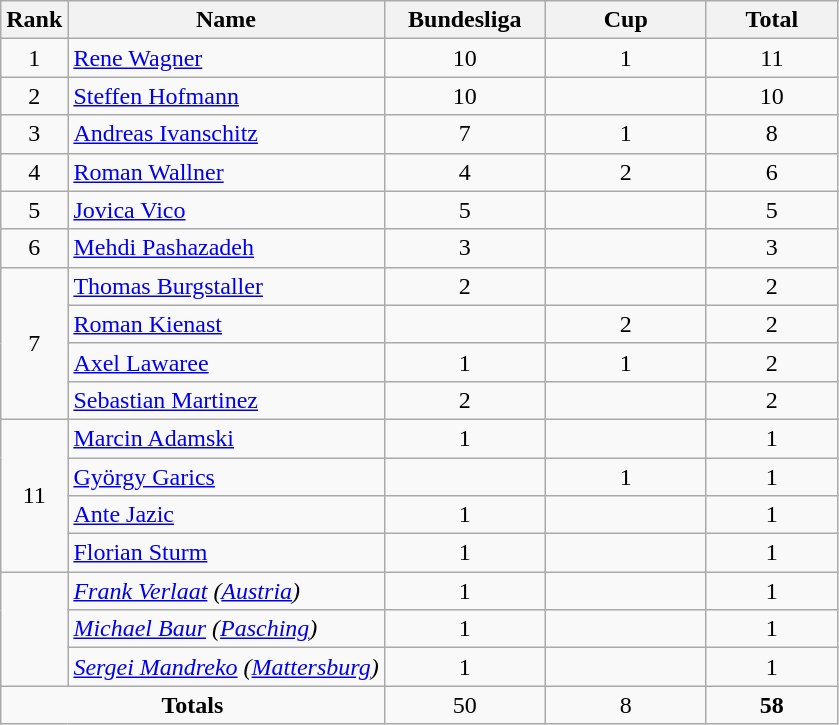<table class="wikitable" style="text-align: center;">
<tr>
<th>Rank</th>
<th>Name</th>
<th width=100>Bundesliga</th>
<th width=100>Cup</th>
<th width=80><strong>Total</strong></th>
</tr>
<tr>
<td>1</td>
<td align="left"> <a href='#'>Rene Wagner</a></td>
<td>10</td>
<td>1</td>
<td>11</td>
</tr>
<tr>
<td>2</td>
<td align="left"> <a href='#'>Steffen Hofmann</a></td>
<td>10</td>
<td></td>
<td>10</td>
</tr>
<tr>
<td>3</td>
<td align="left"> <a href='#'>Andreas Ivanschitz</a></td>
<td>7</td>
<td>1</td>
<td>8</td>
</tr>
<tr>
<td>4</td>
<td align="left"> <a href='#'>Roman Wallner</a></td>
<td>4</td>
<td>2</td>
<td>6</td>
</tr>
<tr>
<td>5</td>
<td align="left"> <a href='#'>Jovica Vico</a></td>
<td>5</td>
<td></td>
<td>5</td>
</tr>
<tr>
<td>6</td>
<td align="left"> <a href='#'>Mehdi Pashazadeh</a></td>
<td>3</td>
<td></td>
<td>3</td>
</tr>
<tr>
<td rowspan="4">7</td>
<td align="left"> <a href='#'>Thomas Burgstaller</a></td>
<td>2</td>
<td></td>
<td>2</td>
</tr>
<tr>
<td align="left"> <a href='#'>Roman Kienast</a></td>
<td></td>
<td>2</td>
<td>2</td>
</tr>
<tr>
<td align="left"> <a href='#'>Axel Lawaree</a></td>
<td>1</td>
<td>1</td>
<td>2</td>
</tr>
<tr>
<td align="left"> <a href='#'>Sebastian Martinez</a></td>
<td>2</td>
<td></td>
<td>2</td>
</tr>
<tr>
<td rowspan="4">11</td>
<td align="left"> <a href='#'>Marcin Adamski</a></td>
<td>1</td>
<td></td>
<td>1</td>
</tr>
<tr>
<td align="left"> <a href='#'>György Garics</a></td>
<td></td>
<td>1</td>
<td>1</td>
</tr>
<tr>
<td align="left"> <a href='#'>Ante Jazic</a></td>
<td>1</td>
<td></td>
<td>1</td>
</tr>
<tr>
<td align="left"> <a href='#'>Florian Sturm</a></td>
<td>1</td>
<td></td>
<td>1</td>
</tr>
<tr>
<td rowspan="3"></td>
<td align="left"> <em><a href='#'>Frank Verlaat</a> (<a href='#'>Austria</a>)</em></td>
<td>1</td>
<td></td>
<td>1</td>
</tr>
<tr>
<td align="left"> <em><a href='#'>Michael Baur</a> (<a href='#'>Pasching</a>)</em></td>
<td>1</td>
<td></td>
<td>1</td>
</tr>
<tr>
<td align="left"> <em><a href='#'>Sergei Mandreko</a> (<a href='#'>Mattersburg</a>)</em></td>
<td>1</td>
<td></td>
<td>1</td>
</tr>
<tr>
<td colspan="2"><strong>Totals</strong></td>
<td>50</td>
<td>8</td>
<td><strong>58</strong></td>
</tr>
</table>
